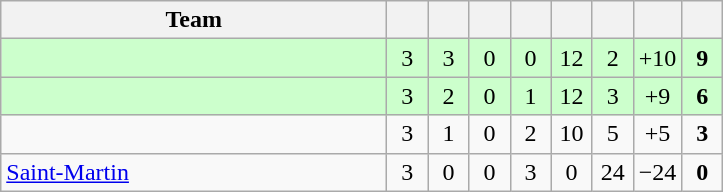<table class=wikitable style="text-align:center">
<tr>
<th width=250>Team</th>
<th width="20"></th>
<th width="20"></th>
<th width="20"></th>
<th width="20"></th>
<th width="20"></th>
<th width="20"></th>
<th width="20"></th>
<th width="20"></th>
</tr>
<tr bgcolor=ccffcc>
<td align="left"></td>
<td>3</td>
<td>3</td>
<td>0</td>
<td>0</td>
<td>12</td>
<td>2</td>
<td>+10</td>
<td><strong>9</strong></td>
</tr>
<tr bgcolor=ccffcc>
<td align="left"></td>
<td>3</td>
<td>2</td>
<td>0</td>
<td>1</td>
<td>12</td>
<td>3</td>
<td>+9</td>
<td><strong>6</strong></td>
</tr>
<tr>
<td align="left"></td>
<td>3</td>
<td>1</td>
<td>0</td>
<td>2</td>
<td>10</td>
<td>5</td>
<td>+5</td>
<td><strong>3</strong></td>
</tr>
<tr>
<td align="left"> <a href='#'>Saint-Martin</a></td>
<td>3</td>
<td>0</td>
<td>0</td>
<td>3</td>
<td>0</td>
<td>24</td>
<td>−24</td>
<td><strong>0</strong></td>
</tr>
</table>
